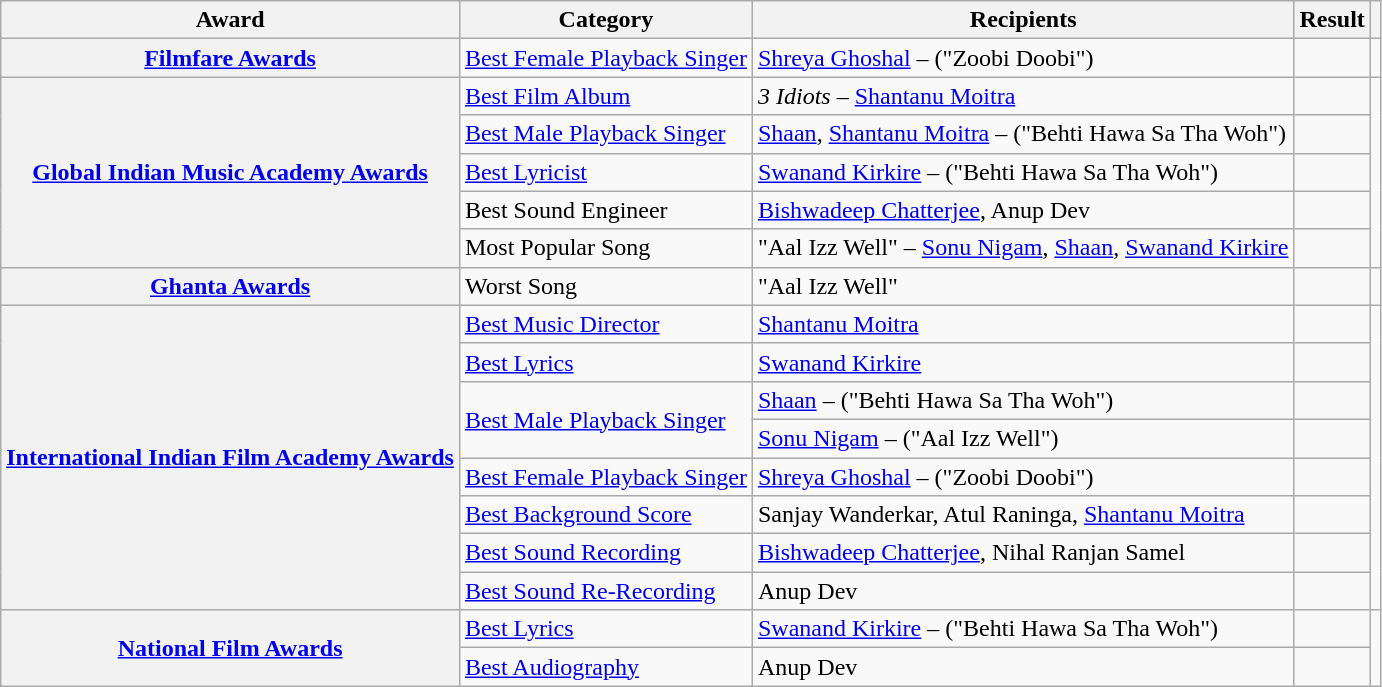<table class="wikitable sortable plainrowheaders">
<tr>
<th scope="col">Award</th>
<th scope="col">Category</th>
<th scope="col">Recipients</th>
<th scope="col">Result</th>
<th scope="col" class="unsortable"></th>
</tr>
<tr>
<th scope="row"><a href='#'>Filmfare Awards</a></th>
<td><a href='#'>Best Female Playback Singer</a></td>
<td><a href='#'>Shreya Ghoshal</a> – ("Zoobi Doobi")</td>
<td></td>
<td style="text-align:center;"><br></td>
</tr>
<tr>
<th rowspan="5" scope="row"><a href='#'>Global Indian Music Academy Awards</a></th>
<td><a href='#'>Best Film Album</a></td>
<td><em>3 Idiots</em> – <a href='#'>Shantanu Moitra</a></td>
<td></td>
<td rowspan="5" style="text-align:center;"><br></td>
</tr>
<tr>
<td><a href='#'>Best Male Playback Singer</a></td>
<td><a href='#'>Shaan</a>, <a href='#'>Shantanu Moitra</a> – ("Behti Hawa Sa Tha Woh")</td>
<td></td>
</tr>
<tr>
<td><a href='#'>Best Lyricist</a></td>
<td><a href='#'>Swanand Kirkire</a> – ("Behti Hawa Sa Tha Woh")</td>
<td></td>
</tr>
<tr>
<td>Best Sound Engineer</td>
<td><a href='#'>Bishwadeep Chatterjee</a>, Anup Dev</td>
<td></td>
</tr>
<tr>
<td>Most Popular Song</td>
<td>"Aal Izz Well" – <a href='#'>Sonu Nigam</a>, <a href='#'>Shaan</a>, <a href='#'>Swanand Kirkire</a></td>
<td></td>
</tr>
<tr>
<th scope="row"><a href='#'>Ghanta Awards</a></th>
<td>Worst Song</td>
<td>"Aal Izz Well"</td>
<td></td>
<td style="text-align:center;"></td>
</tr>
<tr>
<th rowspan="8" scope="row"><a href='#'>International Indian Film Academy Awards</a></th>
<td><a href='#'>Best Music Director</a></td>
<td><a href='#'>Shantanu Moitra</a></td>
<td></td>
<td rowspan="8" style="text-align:center;"><br></td>
</tr>
<tr>
<td><a href='#'>Best Lyrics</a></td>
<td><a href='#'>Swanand Kirkire</a></td>
<td></td>
</tr>
<tr>
<td rowspan="2"><a href='#'>Best Male Playback Singer</a></td>
<td><a href='#'>Shaan</a> – ("Behti Hawa Sa Tha Woh")</td>
<td></td>
</tr>
<tr>
<td><a href='#'>Sonu Nigam</a> – ("Aal Izz Well")</td>
<td></td>
</tr>
<tr>
<td><a href='#'>Best Female Playback Singer</a></td>
<td><a href='#'>Shreya Ghoshal</a> – ("Zoobi Doobi")</td>
<td></td>
</tr>
<tr>
<td><a href='#'>Best Background Score</a></td>
<td>Sanjay Wanderkar, Atul Raninga, <a href='#'>Shantanu Moitra</a></td>
<td></td>
</tr>
<tr>
<td><a href='#'>Best Sound Recording</a></td>
<td><a href='#'>Bishwadeep Chatterjee</a>, Nihal Ranjan Samel</td>
<td></td>
</tr>
<tr>
<td><a href='#'>Best Sound Re-Recording</a></td>
<td>Anup Dev</td>
<td></td>
</tr>
<tr>
<th rowspan="2" scope="row"><a href='#'>National Film Awards</a></th>
<td><a href='#'>Best Lyrics</a></td>
<td><a href='#'>Swanand Kirkire</a> – ("Behti Hawa Sa Tha Woh")</td>
<td></td>
<td rowspan="2" style="text-align:center;"></td>
</tr>
<tr>
<td><a href='#'>Best Audiography</a></td>
<td>Anup Dev</td>
<td></td>
</tr>
</table>
